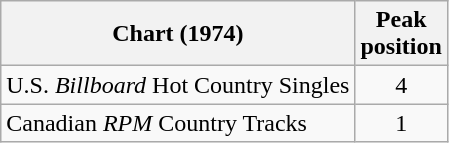<table class="wikitable sortable">
<tr>
<th align="left">Chart (1974)</th>
<th align="center">Peak<br>position</th>
</tr>
<tr>
<td align="left">U.S. <em>Billboard</em> Hot Country Singles</td>
<td align="center">4</td>
</tr>
<tr>
<td align="left">Canadian <em>RPM</em> Country Tracks</td>
<td align="center">1</td>
</tr>
</table>
